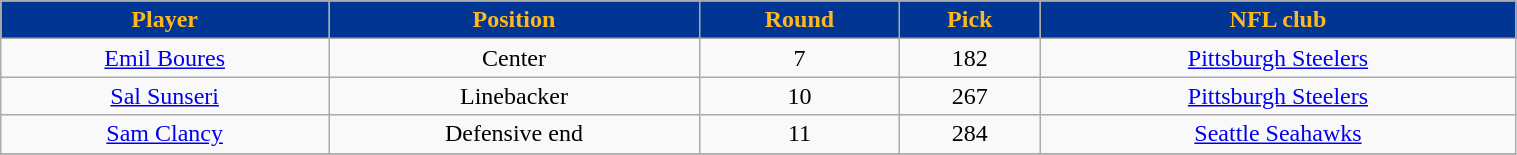<table class="wikitable" width="80%">
<tr align="center"  style="background:#003594;color:#FFB81C;">
<td><strong>Player</strong></td>
<td><strong>Position</strong></td>
<td><strong>Round</strong></td>
<td><strong>Pick</strong></td>
<td><strong>NFL club</strong></td>
</tr>
<tr align="center" bgcolor="">
<td><a href='#'>Emil Boures</a></td>
<td>Center</td>
<td>7</td>
<td>182</td>
<td><a href='#'>Pittsburgh Steelers</a></td>
</tr>
<tr align="center" bgcolor="">
<td><a href='#'>Sal Sunseri</a></td>
<td>Linebacker</td>
<td>10</td>
<td>267</td>
<td><a href='#'>Pittsburgh Steelers</a></td>
</tr>
<tr align="center" bgcolor="">
<td><a href='#'>Sam Clancy</a></td>
<td>Defensive end</td>
<td>11</td>
<td>284</td>
<td><a href='#'>Seattle Seahawks</a></td>
</tr>
<tr align="center" bgcolor="">
</tr>
</table>
